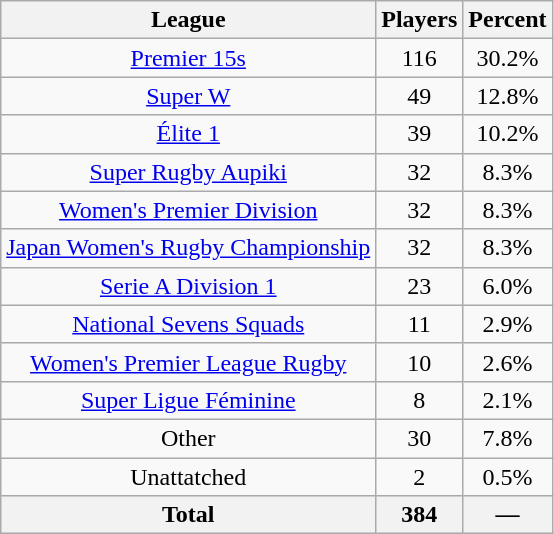<table class="wikitable sortable" style="text-align:center">
<tr>
<th>League</th>
<th>Players</th>
<th>Percent</th>
</tr>
<tr>
<td><a href='#'>Premier 15s</a> </td>
<td>116</td>
<td>30.2%</td>
</tr>
<tr>
<td><a href='#'>Super W</a> </td>
<td>49</td>
<td>12.8%</td>
</tr>
<tr>
<td><a href='#'>Élite 1</a> </td>
<td>39</td>
<td>10.2%</td>
</tr>
<tr>
<td><a href='#'>Super Rugby Aupiki</a> </td>
<td>32</td>
<td>8.3%</td>
</tr>
<tr>
<td><a href='#'>Women's Premier Division</a> </td>
<td>32</td>
<td>8.3%</td>
</tr>
<tr>
<td><a href='#'>Japan Women's Rugby Championship</a> </td>
<td>32</td>
<td>8.3%</td>
</tr>
<tr>
<td><a href='#'>Serie A Division 1</a> </td>
<td>23</td>
<td>6.0%</td>
</tr>
<tr>
<td><a href='#'>National Sevens Squads</a> </td>
<td>11</td>
<td>2.9%</td>
</tr>
<tr>
<td><a href='#'>Women's Premier League Rugby</a> </td>
<td>10</td>
<td>2.6%</td>
</tr>
<tr>
<td><a href='#'>Super Ligue Féminine</a> </td>
<td>8</td>
<td>2.1%</td>
</tr>
<tr>
<td>Other</td>
<td>30</td>
<td>7.8%</td>
</tr>
<tr>
<td>Unattatched</td>
<td>2</td>
<td>0.5%</td>
</tr>
<tr>
<th>Total</th>
<th>384</th>
<th>—</th>
</tr>
</table>
